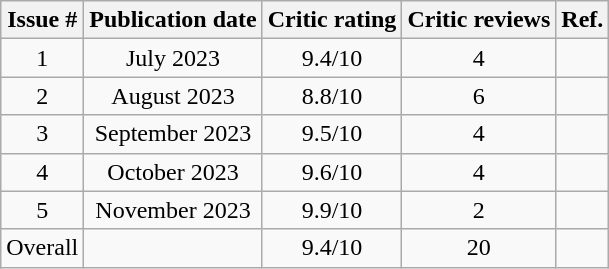<table class="wikitable" style="text-align: center;">
<tr>
<th>Issue #</th>
<th>Publication date</th>
<th>Critic rating</th>
<th>Critic reviews</th>
<th>Ref.</th>
</tr>
<tr>
<td>1</td>
<td>July 2023</td>
<td>9.4/10</td>
<td>4</td>
<td></td>
</tr>
<tr>
<td>2</td>
<td>August 2023</td>
<td>8.8/10</td>
<td>6</td>
<td></td>
</tr>
<tr>
<td>3</td>
<td>September 2023</td>
<td>9.5/10</td>
<td>4</td>
<td></td>
</tr>
<tr>
<td>4</td>
<td>October 2023</td>
<td>9.6/10</td>
<td>4</td>
<td></td>
</tr>
<tr>
<td>5</td>
<td>November 2023</td>
<td>9.9/10</td>
<td>2</td>
<td></td>
</tr>
<tr>
<td>Overall</td>
<td></td>
<td>9.4/10</td>
<td>20</td>
<td></td>
</tr>
</table>
